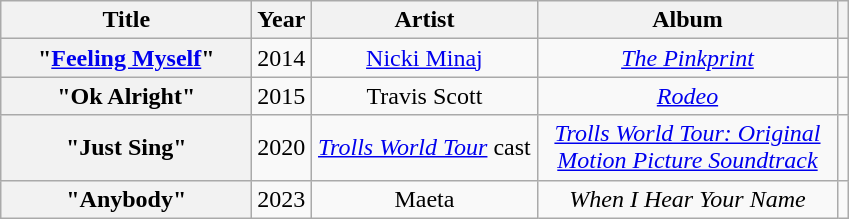<table class="wikitable plainrowheaders" style="text-align:center;" border="1">
<tr>
<th style="width:10em;" scope="col">Title</th>
<th style="width:2em;" scope="col">Year</th>
<th style="width:9em;" scope="col">Artist</th>
<th style="width:12em;" scope="col">Album</th>
<th scope="col"></th>
</tr>
<tr>
<th scope="row">"<a href='#'>Feeling Myself</a>"<br></th>
<td>2014</td>
<td><a href='#'>Nicki Minaj</a></td>
<td><em><a href='#'>The Pinkprint</a></em></td>
<td></td>
</tr>
<tr>
<th scope="row">"Ok Alright"<br></th>
<td>2015</td>
<td>Travis Scott</td>
<td><em><a href='#'>Rodeo</a></em></td>
<td></td>
</tr>
<tr>
<th scope="row">"Just Sing"</th>
<td>2020</td>
<td><em><a href='#'>Trolls World Tour</a></em> cast</td>
<td><em><a href='#'>Trolls World Tour: Original Motion Picture Soundtrack</a></em></td>
<td></td>
</tr>
<tr>
<th scope="row">"Anybody"</th>
<td>2023</td>
<td>Maeta</td>
<td><em>When I Hear Your Name</em></td>
<td></td>
</tr>
</table>
